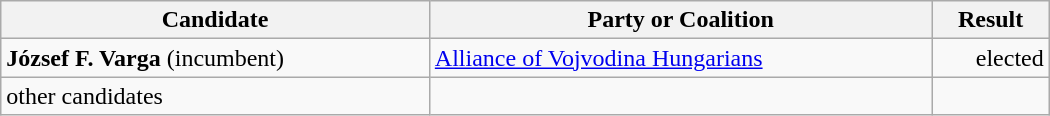<table style="width:700px;" class="wikitable">
<tr>
<th>Candidate</th>
<th>Party or Coalition</th>
<th>Result</th>
</tr>
<tr>
<td align="left"><strong>József F. Varga</strong> (incumbent)</td>
<td align="left"><a href='#'>Alliance of Vojvodina Hungarians</a></td>
<td align="right">elected</td>
</tr>
<tr>
<td align="left">other candidates</td>
<td align="left"></td>
<td align="right"></td>
</tr>
</table>
